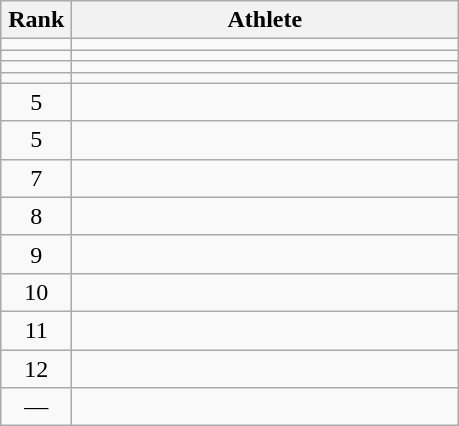<table class="wikitable" style="text-align: center;">
<tr>
<th width=40>Rank</th>
<th width=250>Athlete</th>
</tr>
<tr>
<td></td>
<td align=left></td>
</tr>
<tr>
<td></td>
<td align=left></td>
</tr>
<tr>
<td></td>
<td align=left></td>
</tr>
<tr>
<td></td>
<td align=left></td>
</tr>
<tr>
<td>5</td>
<td align=left></td>
</tr>
<tr>
<td>5</td>
<td align=left></td>
</tr>
<tr>
<td>7</td>
<td align=left></td>
</tr>
<tr>
<td>8</td>
<td align=left></td>
</tr>
<tr>
<td>9</td>
<td align=left></td>
</tr>
<tr>
<td>10</td>
<td align=left></td>
</tr>
<tr>
<td>11</td>
<td align=left></td>
</tr>
<tr>
<td>12</td>
<td align=left></td>
</tr>
<tr>
<td>—</td>
<td align=left></td>
</tr>
</table>
